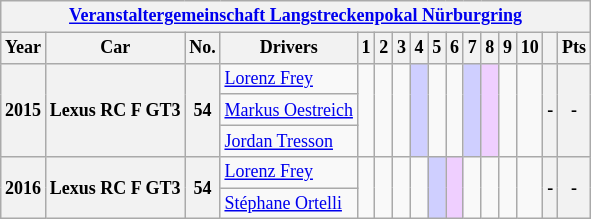<table class="wikitable" style="text-align:center; font-size:75%">
<tr>
<th colspan=16><a href='#'>Veranstaltergemeinschaft Langstreckenpokal Nürburgring</a></th>
</tr>
<tr>
<th>Year</th>
<th>Car</th>
<th>No.</th>
<th>Drivers</th>
<th>1</th>
<th>2</th>
<th>3</th>
<th>4</th>
<th>5</th>
<th>6</th>
<th>7</th>
<th>8</th>
<th>9</th>
<th>10</th>
<th></th>
<th>Pts</th>
</tr>
<tr>
<th rowspan=3>2015</th>
<th rowspan=3>Lexus RC F GT3</th>
<th rowspan=3>54</th>
<td align=left> <a href='#'>Lorenz Frey</a></td>
<td rowspan=3></td>
<td rowspan=3></td>
<td rowspan=3></td>
<td rowspan=3 style="background-color:#cfcfff"><br></td>
<td rowspan=3></td>
<td rowspan=3></td>
<td rowspan=3 style="background-color:#cfcfff"><br></td>
<td rowspan=3 style="background-color:#efcfff"><br></td>
<td rowspan=3></td>
<td rowspan=3></td>
<th rowspan=3>-</th>
<th rowspan=3>-</th>
</tr>
<tr>
<td align=left> <a href='#'>Markus Oestreich</a></td>
</tr>
<tr>
<td align=left> <a href='#'>Jordan Tresson</a></td>
</tr>
<tr>
<th rowspan=2>2016</th>
<th rowspan=2>Lexus RC F GT3</th>
<th rowspan=2>54</th>
<td align=left> <a href='#'>Lorenz Frey</a></td>
<td rowspan=2></td>
<td rowspan=2></td>
<td rowspan=2></td>
<td rowspan=2></td>
<td rowspan=2 style="background-color:#cfcfff"><br></td>
<td rowspan=2 style="background-color:#efcfff"><br></td>
<td rowspan=2></td>
<td rowspan=2></td>
<td rowspan=2></td>
<td rowspan=2></td>
<th rowspan=2>-</th>
<th rowspan=2>-</th>
</tr>
<tr>
<td align=left> <a href='#'>Stéphane Ortelli</a></td>
</tr>
</table>
